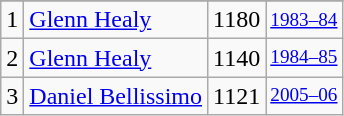<table class="wikitable">
<tr>
</tr>
<tr>
<td>1</td>
<td><a href='#'>Glenn Healy</a></td>
<td>1180</td>
<td style="font-size:80%;"><a href='#'>1983–84</a></td>
</tr>
<tr>
<td>2</td>
<td><a href='#'>Glenn Healy</a></td>
<td>1140</td>
<td style="font-size:80%;"><a href='#'>1984–85</a></td>
</tr>
<tr>
<td>3</td>
<td><a href='#'>Daniel Bellissimo</a></td>
<td>1121</td>
<td style="font-size:80%;"><a href='#'>2005–06</a></td>
</tr>
</table>
